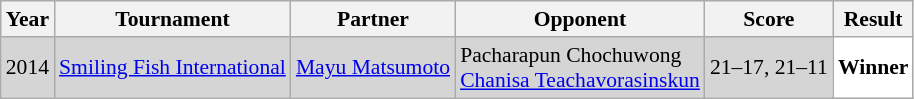<table class="sortable wikitable" style="font-size: 90%">
<tr>
<th>Year</th>
<th>Tournament</th>
<th>Partner</th>
<th>Opponent</th>
<th>Score</th>
<th>Result</th>
</tr>
<tr style="background:#D5D5D5">
<td align="center">2014</td>
<td align="left"><a href='#'>Smiling Fish International</a></td>
<td align="left"> <a href='#'>Mayu Matsumoto</a></td>
<td align="left"> Pacharapun Chochuwong<br> <a href='#'>Chanisa Teachavorasinskun</a></td>
<td align="left">21–17, 21–11</td>
<td style="text-align:left; background:white"> <strong>Winner</strong></td>
</tr>
</table>
